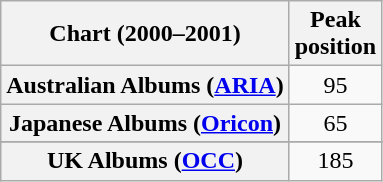<table class="wikitable sortable plainrowheaders">
<tr>
<th scope="col">Chart (2000–2001)</th>
<th scope="col">Peak<br>position</th>
</tr>
<tr>
<th scope="row">Australian Albums (<a href='#'>ARIA</a>)</th>
<td align="center">95</td>
</tr>
<tr>
<th scope="row">Japanese Albums (<a href='#'>Oricon</a>)</th>
<td align="center">65</td>
</tr>
<tr>
</tr>
<tr>
<th scope="row">UK Albums (<a href='#'>OCC</a>)</th>
<td align="center">185</td>
</tr>
</table>
